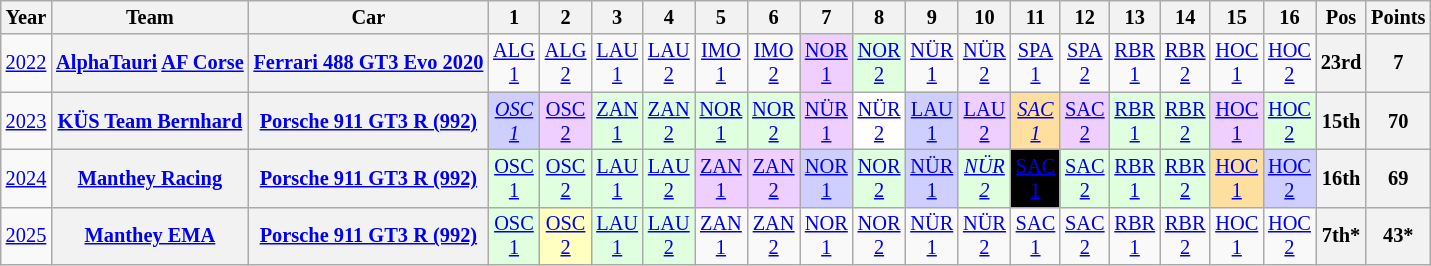<table class="wikitable" style="text-align:center; font-size:85%">
<tr>
<th>Year</th>
<th>Team</th>
<th>Car</th>
<th>1</th>
<th>2</th>
<th>3</th>
<th>4</th>
<th>5</th>
<th>6</th>
<th>7</th>
<th>8</th>
<th>9</th>
<th>10</th>
<th>11</th>
<th>12</th>
<th>13</th>
<th>14</th>
<th>15</th>
<th>16</th>
<th>Pos</th>
<th>Points</th>
</tr>
<tr>
<td><a href='#'>2022</a></td>
<th nowrap><a href='#'>AlphaTauri</a> <a href='#'>AF Corse</a></th>
<th nowrap><a href='#'>Ferrari 488 GT3 Evo 2020</a></th>
<td><a href='#'>ALG<br>1</a></td>
<td><a href='#'>ALG<br>2</a></td>
<td><a href='#'>LAU<br>1</a></td>
<td><a href='#'>LAU<br>2</a></td>
<td><a href='#'>IMO<br>1</a></td>
<td><a href='#'>IMO<br>2</a></td>
<td style="background:#EFCFFF;"><a href='#'>NOR<br>1</a><br></td>
<td style="background:#DFFFDF;"><a href='#'>NOR<br>2</a><br></td>
<td><a href='#'>NÜR<br>1</a></td>
<td><a href='#'>NÜR<br>2</a></td>
<td><a href='#'>SPA<br>1</a></td>
<td><a href='#'>SPA<br>2</a></td>
<td><a href='#'>RBR<br>1</a></td>
<td><a href='#'>RBR<br>2</a></td>
<td><a href='#'>HOC<br>1</a></td>
<td><a href='#'>HOC<br>2</a></td>
<th>23rd</th>
<th>7</th>
</tr>
<tr>
<td><a href='#'>2023</a></td>
<th nowrap><a href='#'>KÜS Team Bernhard</a></th>
<th nowrap><a href='#'>Porsche 911 GT3 R (992)</a></th>
<td style="background:#CFCFFF;"><em><a href='#'>OSC<br>1</a></em><br></td>
<td style="background:#EFCFFF;"><a href='#'>OSC<br>2</a><br></td>
<td style="background:#DFFFDF;"><a href='#'>ZAN<br>1</a><br></td>
<td style="background:#DFFFDF;"><a href='#'>ZAN<br>2</a><br></td>
<td style="background:#DFFFDF;"><a href='#'>NOR<br>1</a><br></td>
<td style="background:#DFFFDF;"><a href='#'>NOR<br>2</a><br></td>
<td style="background:#EFCFFF;"><a href='#'>NÜR<br>1</a><br></td>
<td style="background:#FFFFFF;"><a href='#'>NÜR<br>2</a><br></td>
<td style="background:#CFCFFF;"><a href='#'>LAU<br>1</a><br></td>
<td style="background:#EFCFFF;"><a href='#'>LAU<br>2</a><br></td>
<td style="background:#FFDF9F;"><em><a href='#'>SAC<br>1</a></em><br></td>
<td style="background:#EFCFFF;"><a href='#'>SAC<br>2</a><br></td>
<td style="background:#DFFFDF;"><a href='#'>RBR<br>1</a><br></td>
<td style="background:#DFFFDF;"><a href='#'>RBR<br>2</a><br></td>
<td style="background:#EFCFFF;"><a href='#'>HOC<br>1</a><br></td>
<td style="background:#DFFFDF;"><a href='#'>HOC<br>2</a><br></td>
<th>15th</th>
<th>70</th>
</tr>
<tr>
<td><a href='#'>2024</a></td>
<th nowrap><a href='#'>Manthey Racing</a></th>
<th nowrap><a href='#'>Porsche 911 GT3 R (992)</a></th>
<td style="background:#DFFFDF;"><a href='#'>OSC<br>1</a><br></td>
<td style="background:#DFFFDF;"><a href='#'>OSC<br>2</a><br></td>
<td style="background:#DFFFDF;"><a href='#'>LAU<br>1</a><br></td>
<td style="background:#DFFFDF;"><a href='#'>LAU<br>2</a><br></td>
<td style="background:#EFCFFF;"><a href='#'>ZAN<br>1</a><br></td>
<td style="background:#EFCFFF;"><a href='#'>ZAN<br>2</a><br></td>
<td style="background:#CFCFFF;"><a href='#'>NOR<br>1</a><br></td>
<td style="background:#DFFFDF;"><a href='#'>NOR<br>2</a><br></td>
<td style="background:#CFCFFF;"><a href='#'>NÜR<br>1</a><br></td>
<td style="background:#DFFFDF;"><em><a href='#'>NÜR<br>2</a></em><br></td>
<td style="background:#000000; color:white"><a href='#'><span>SAC<br>1</span></a><br></td>
<td style="background:#DFFFDF;"><a href='#'>SAC<br>2</a><br></td>
<td style="background:#DFFFDF;"><a href='#'>RBR<br>1</a><br></td>
<td style="background:#DFFFDF;"><a href='#'>RBR<br>2</a><br></td>
<td style="background:#FFDF9F;"><a href='#'>HOC<br>1</a><br></td>
<td style="background:#CFCFFF;"><a href='#'>HOC<br>2</a><br></td>
<th>16th</th>
<th>69</th>
</tr>
<tr>
<td><a href='#'>2025</a></td>
<th><a href='#'>Manthey EMA</a></th>
<th><a href='#'>Porsche 911 GT3 R (992)</a></th>
<td style="background:#DFFFDF;"><a href='#'>OSC<br>1</a><br></td>
<td style="background:#FFFFBF;"><a href='#'>OSC<br>2</a><br></td>
<td style="background:#DFFFDF;"><a href='#'>LAU<br>1</a><br></td>
<td style="background:#DFFFDF;"><a href='#'>LAU<br>2</a><br></td>
<td style="background:#;"><a href='#'>ZAN<br>1</a><br></td>
<td style="background:#;"><a href='#'>ZAN<br>2</a><br></td>
<td style="background:#;"><a href='#'>NOR<br>1</a><br></td>
<td style="background:#;"><a href='#'>NOR<br>2</a><br></td>
<td style="background:#;"><a href='#'>NÜR<br>1</a><br></td>
<td style="background:#;"><a href='#'>NÜR<br>2</a><br></td>
<td style="background:#;"><a href='#'>SAC<br>1</a><br></td>
<td style="background:#;"><a href='#'>SAC<br>2</a><br></td>
<td style="background:#;"><a href='#'>RBR<br>1</a><br></td>
<td style="background:#;"><a href='#'>RBR<br>2</a><br></td>
<td style="background:#;"><a href='#'>HOC<br>1</a><br></td>
<td style="background:#;"><a href='#'>HOC<br>2</a><br></td>
<th>7th*</th>
<th>43*</th>
</tr>
</table>
